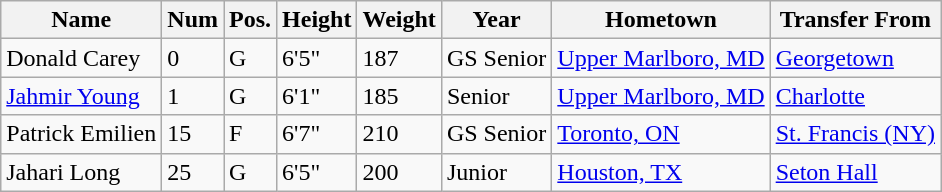<table class="wikitable sortable" border="1">
<tr>
<th>Name</th>
<th>Num</th>
<th>Pos.</th>
<th>Height</th>
<th>Weight</th>
<th>Year</th>
<th>Hometown</th>
<th class="unsortable">Transfer From</th>
</tr>
<tr>
<td>Donald Carey</td>
<td>0</td>
<td>G</td>
<td>6'5"</td>
<td>187</td>
<td>GS Senior</td>
<td><a href='#'>Upper Marlboro, MD</a></td>
<td><a href='#'>Georgetown</a></td>
</tr>
<tr>
<td><a href='#'>Jahmir Young</a></td>
<td>1</td>
<td>G</td>
<td>6'1"</td>
<td>185</td>
<td>Senior</td>
<td><a href='#'>Upper Marlboro, MD</a></td>
<td><a href='#'>Charlotte</a></td>
</tr>
<tr>
<td>Patrick Emilien</td>
<td>15</td>
<td>F</td>
<td>6'7"</td>
<td>210</td>
<td>GS Senior</td>
<td><a href='#'>Toronto, ON</a></td>
<td><a href='#'>St. Francis (NY)</a></td>
</tr>
<tr>
<td>Jahari Long</td>
<td>25</td>
<td>G</td>
<td>6'5"</td>
<td>200</td>
<td>Junior</td>
<td><a href='#'>Houston, TX</a></td>
<td><a href='#'>Seton Hall</a></td>
</tr>
</table>
